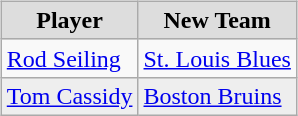<table cellspacing="10">
<tr>
<td valign="top"><br><table class="wikitable">
<tr style="text-align:center; background:#ddd;">
<td><strong>Player</strong></td>
<td><strong>New Team</strong></td>
</tr>
<tr>
<td><a href='#'>Rod Seiling</a></td>
<td><a href='#'>St. Louis Blues</a></td>
</tr>
<tr style="background:#eee;">
<td><a href='#'>Tom Cassidy</a></td>
<td><a href='#'>Boston Bruins</a></td>
</tr>
</table>
</td>
</tr>
</table>
